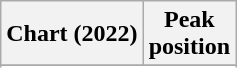<table class="wikitable sortable plainrowheaders">
<tr>
<th>Chart (2022)</th>
<th>Peak<br>position</th>
</tr>
<tr>
</tr>
<tr>
</tr>
</table>
